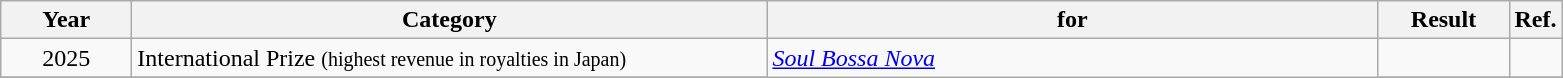<table class=wikitable>
<tr>
<th scope="col" style="width:5em;">Year</th>
<th scope="col" style="width:26em;">Category</th>
<th scope="col" style="width:25em;">for</th>
<th scope="col" style="width:5em;">Result</th>
<th>Ref.</th>
</tr>
<tr>
<td style="text-align:center;">2025</td>
<td>International Prize <small>(highest revenue in royalties in Japan)</small></td>
<td rowspan=2><em><a href='#'>Soul Bossa Nova</a></em></td>
<td></td>
<td></td>
</tr>
<tr>
</tr>
</table>
